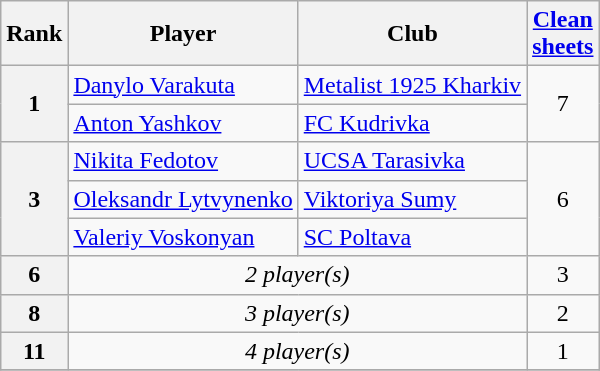<table class="wikitable" style="text-align:center">
<tr>
<th>Rank</th>
<th>Player</th>
<th>Club</th>
<th><a href='#'>Clean<br>sheets</a></th>
</tr>
<tr>
<th rowspan=2>1</th>
<td align="left"><a href='#'>Danylo Varakuta</a></td>
<td align="left"><a href='#'>Metalist 1925 Kharkiv</a></td>
<td rowspan=2>7</td>
</tr>
<tr>
<td align="left"><a href='#'>Anton Yashkov</a></td>
<td align="left"><a href='#'>FC Kudrivka</a></td>
</tr>
<tr>
<th rowspan=3>3</th>
<td align="left"><a href='#'>Nikita Fedotov</a></td>
<td align="left"><a href='#'>UCSA Tarasivka</a></td>
<td rowspan=3>6</td>
</tr>
<tr>
<td align="left"><a href='#'>Oleksandr Lytvynenko</a></td>
<td align="left"><a href='#'>Viktoriya Sumy</a></td>
</tr>
<tr>
<td align="left"> <a href='#'>Valeriy Voskonyan</a></td>
<td align="left"><a href='#'>SC Poltava</a></td>
</tr>
<tr>
<th align=center>6</th>
<td colspan=2 align=center><em>2 player(s)</em></td>
<td align=center>3</td>
</tr>
<tr>
<th align=center>8</th>
<td colspan=2 align=center><em>3 player(s)</em></td>
<td align=center>2</td>
</tr>
<tr>
<th align=center>11</th>
<td colspan=2 align=center><em>4 player(s)</em></td>
<td align=center>1</td>
</tr>
<tr>
</tr>
</table>
